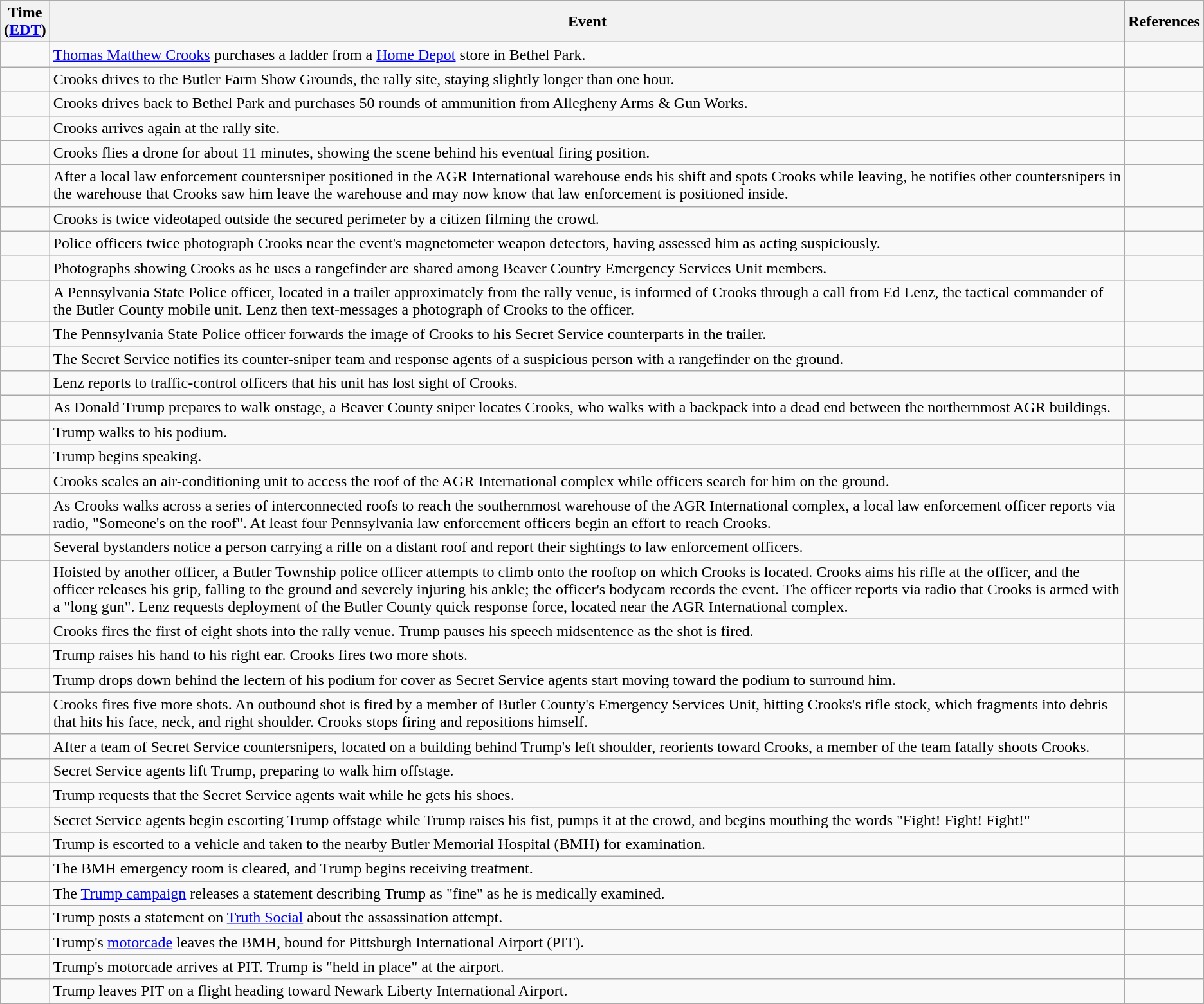<table class="wikitable">
<tr>
<th>Time<br>(<a href='#'>EDT</a>)</th>
<th>Event</th>
<th>References</th>
</tr>
<tr>
<td></td>
<td><a href='#'>Thomas Matthew Crooks</a> purchases a ladder from a <a href='#'>Home Depot</a> store in Bethel Park.</td>
<td></td>
</tr>
<tr>
<td></td>
<td>Crooks drives to the Butler Farm Show Grounds, the rally site, staying slightly longer than one hour.</td>
<td></td>
</tr>
<tr>
<td></td>
<td>Crooks drives back to Bethel Park and purchases 50 rounds of ammunition from Allegheny Arms & Gun Works.</td>
<td></td>
</tr>
<tr>
<td></td>
<td>Crooks arrives again at the rally site.</td>
<td></td>
</tr>
<tr>
<td></td>
<td>Crooks flies a drone for about 11 minutes, showing the scene behind his eventual firing position.</td>
<td></td>
</tr>
<tr>
<td></td>
<td>After a local law enforcement countersniper positioned in the AGR International warehouse ends his shift and spots Crooks while leaving, he notifies other countersnipers in the warehouse that Crooks saw him leave the warehouse and may now know that law enforcement is positioned inside.</td>
<td></td>
</tr>
<tr>
<td></td>
<td>Crooks is twice videotaped outside the secured perimeter by a citizen filming the crowd.</td>
<td></td>
</tr>
<tr>
<td></td>
<td>Police officers twice photograph Crooks near the event's magnetometer weapon detectors, having assessed him as acting suspiciously.</td>
<td></td>
</tr>
<tr>
<td></td>
<td>Photographs showing Crooks as he uses a rangefinder are shared among Beaver Country Emergency Services Unit members.</td>
<td></td>
</tr>
<tr>
<td></td>
<td>A Pennsylvania State Police officer, located in a trailer approximately  from the rally venue, is informed of Crooks through a call from Ed Lenz, the tactical commander of the Butler County mobile unit. Lenz then text-messages a photograph of Crooks to the officer.</td>
<td></td>
</tr>
<tr>
<td></td>
<td>The Pennsylvania State Police officer forwards the image of Crooks to his Secret Service counterparts in the trailer.</td>
<td></td>
</tr>
<tr>
<td></td>
<td>The Secret Service notifies its counter-sniper team and response agents of a suspicious person with a rangefinder on the ground.</td>
<td></td>
</tr>
<tr>
<td></td>
<td>Lenz reports to traffic-control officers that his unit has lost sight of Crooks.</td>
<td></td>
</tr>
<tr>
<td></td>
<td>As Donald Trump prepares to walk onstage, a Beaver County sniper locates Crooks, who walks with a backpack into a dead end between the northernmost AGR buildings.</td>
<td></td>
</tr>
<tr>
<td></td>
<td>Trump walks to his podium.</td>
<td></td>
</tr>
<tr>
<td></td>
<td>Trump begins speaking.</td>
<td></td>
</tr>
<tr>
<td></td>
<td>Crooks scales an air-conditioning unit to access the roof of the AGR International complex while officers search for him on the ground.</td>
<td></td>
</tr>
<tr>
<td></td>
<td>As Crooks walks across a series of interconnected roofs to reach the southernmost warehouse of the AGR International complex, a local law enforcement officer reports via radio, "Someone's on the roof". At least four Pennsylvania law enforcement officers begin an effort to reach Crooks.</td>
<td></td>
</tr>
<tr>
<td></td>
<td>Several bystanders notice a person carrying a rifle on a distant roof and report their sightings to law enforcement officers.</td>
<td></td>
</tr>
<tr>
</tr>
<tr>
<td></td>
<td>Hoisted by another officer, a Butler Township police officer attempts to climb onto the rooftop on which Crooks is located. Crooks aims his rifle at the officer, and the officer releases his grip, falling  to the ground and severely injuring his ankle; the officer's bodycam records the event. The officer reports via radio that Crooks is armed with a "long gun". Lenz requests deployment of the Butler County quick response force, located near the AGR International complex.</td>
<td></td>
</tr>
<tr>
<td></td>
<td>Crooks fires the first of eight shots into the rally venue. Trump pauses his speech midsentence as the shot is fired.</td>
<td></td>
</tr>
<tr>
<td></td>
<td>Trump raises his hand to his right ear. Crooks fires two more shots.</td>
<td></td>
</tr>
<tr>
<td></td>
<td>Trump drops down behind the lectern of his podium for cover as Secret Service agents start moving toward the podium to surround him.</td>
<td></td>
</tr>
<tr>
<td></td>
<td>Crooks fires five more shots. An outbound shot is fired by a member of Butler County's Emergency Services Unit, hitting Crooks's rifle stock, which fragments into debris that hits his face, neck, and right shoulder. Crooks stops firing and repositions himself.</td>
<td></td>
</tr>
<tr>
<td></td>
<td>After a team of Secret Service countersnipers, located on a building behind Trump's left shoulder, reorients toward Crooks, a member of the team fatally shoots Crooks.</td>
<td></td>
</tr>
<tr>
<td></td>
<td>Secret Service agents lift Trump, preparing to walk him offstage.</td>
<td></td>
</tr>
<tr>
<td></td>
<td>Trump requests that the Secret Service agents wait while he gets his shoes.</td>
<td></td>
</tr>
<tr>
<td></td>
<td>Secret Service agents begin escorting Trump offstage while Trump raises his fist, pumps it at the crowd, and begins mouthing the words "Fight! Fight! Fight!"</td>
<td></td>
</tr>
<tr>
<td></td>
<td>Trump is escorted to a vehicle and taken to the nearby Butler Memorial Hospital (BMH) for examination.</td>
<td></td>
</tr>
<tr>
<td></td>
<td>The BMH emergency room is cleared, and Trump begins receiving treatment.</td>
<td></td>
</tr>
<tr>
<td></td>
<td>The <a href='#'>Trump campaign</a> releases a statement describing Trump as "fine" as he is medically examined.</td>
<td></td>
</tr>
<tr>
<td></td>
<td>Trump posts a statement on <a href='#'>Truth Social</a> about the assassination attempt.</td>
<td></td>
</tr>
<tr>
<td></td>
<td>Trump's <a href='#'>motorcade</a> leaves the BMH, bound for Pittsburgh International Airport (PIT).</td>
<td></td>
</tr>
<tr>
<td></td>
<td>Trump's motorcade arrives at PIT. Trump is "held in place" at the airport.</td>
<td></td>
</tr>
<tr>
<td></td>
<td>Trump leaves PIT on a flight heading toward Newark Liberty International Airport.</td>
<td></td>
</tr>
</table>
